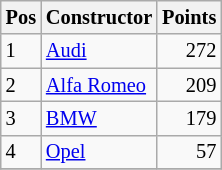<table class="wikitable"   style="font-size:   85%;">
<tr>
<th>Pos</th>
<th>Constructor</th>
<th>Points</th>
</tr>
<tr>
<td>1</td>
<td> <a href='#'>Audi</a></td>
<td align="right">272</td>
</tr>
<tr>
<td>2</td>
<td> <a href='#'>Alfa Romeo</a></td>
<td align="right">209</td>
</tr>
<tr>
<td>3</td>
<td> <a href='#'>BMW</a></td>
<td align="right">179</td>
</tr>
<tr>
<td>4</td>
<td> <a href='#'>Opel</a></td>
<td align="right">57</td>
</tr>
<tr>
</tr>
</table>
